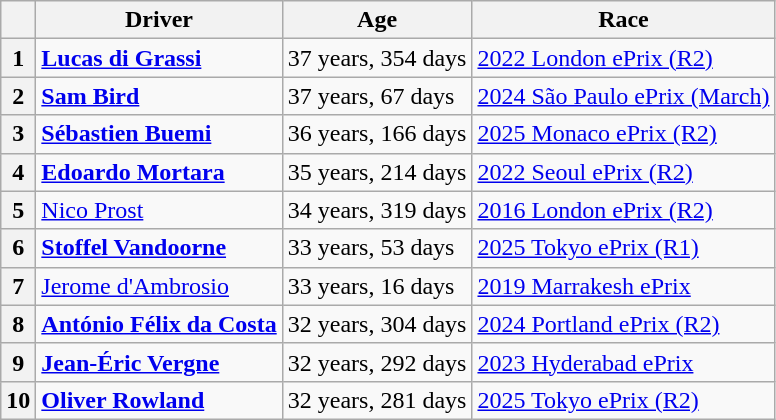<table class="wikitable">
<tr>
<th></th>
<th>Driver</th>
<th>Age</th>
<th>Race</th>
</tr>
<tr>
<th>1</th>
<td align=left> <strong><a href='#'>Lucas di Grassi</a></strong></td>
<td>37 years, 354 days</td>
<td><a href='#'>2022 London ePrix (R2)</a></td>
</tr>
<tr>
<th>2</th>
<td align="left"> <strong><a href='#'>Sam Bird</a></strong></td>
<td>37 years, 67 days</td>
<td><a href='#'>2024 São Paulo ePrix (March)</a></td>
</tr>
<tr>
<th>3</th>
<td align="left"> <strong><a href='#'>Sébastien Buemi</a></strong></td>
<td>36 years, 166 days</td>
<td><a href='#'>2025 Monaco ePrix (R2)</a></td>
</tr>
<tr>
<th>4</th>
<td align="left"> <strong><a href='#'>Edoardo Mortara</a></strong></td>
<td>35 years, 214 days</td>
<td><a href='#'>2022 Seoul ePrix (R2)</a></td>
</tr>
<tr>
<th>5</th>
<td align=left> <a href='#'>Nico Prost</a></td>
<td>34 years, 319 days</td>
<td><a href='#'>2016 London ePrix (R2)</a></td>
</tr>
<tr>
<th>6</th>
<td align=left> <strong><a href='#'>Stoffel Vandoorne</a></strong></td>
<td>33 years, 53 days</td>
<td><a href='#'>2025 Tokyo ePrix (R1)</a></td>
</tr>
<tr>
<th>7</th>
<td align=left> <a href='#'>Jerome d'Ambrosio</a></td>
<td>33 years, 16 days</td>
<td><a href='#'>2019 Marrakesh ePrix</a></td>
</tr>
<tr>
<th>8</th>
<td align=left><strong> <a href='#'>António Félix da Costa</a></strong></td>
<td>32 years, 304 days</td>
<td><a href='#'>2024 Portland ePrix (R2)</a></td>
</tr>
<tr>
<th>9</th>
<td align="left"> <strong><a href='#'>Jean-Éric Vergne</a></strong></td>
<td>32 years, 292 days</td>
<td><a href='#'>2023 Hyderabad ePrix</a></td>
</tr>
<tr>
<th>10</th>
<td align=left><strong> <a href='#'>Oliver Rowland</a></strong></td>
<td>32 years, 281 days</td>
<td><a href='#'>2025 Tokyo ePrix (R2)</a></td>
</tr>
</table>
